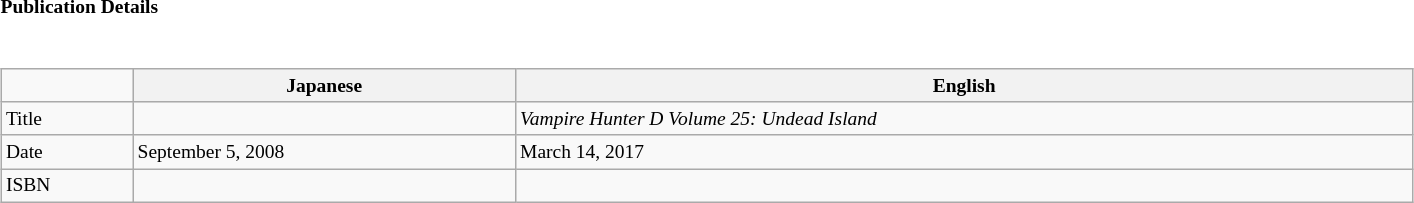<table class="collapsible collapsed" border="0" style="width:75%; font-size:small;">
<tr>
<th style="width:20em; text-align:left">Publication Details</th>
<th></th>
</tr>
<tr>
<td colspan="2"><br><table class="wikitable" style="width:100%; font-size:small;  margin-right:-1em;">
<tr>
<td></td>
<th>Japanese</th>
<th>English</th>
</tr>
<tr>
<td>Title</td>
<td> </td>
<td> <em>Vampire Hunter D Volume 25: Undead Island</em></td>
</tr>
<tr>
<td>Date</td>
<td> September 5, 2008</td>
<td> March 14, 2017</td>
</tr>
<tr>
<td>ISBN</td>
<td> </td>
<td> </td>
</tr>
</table>
</td>
</tr>
</table>
